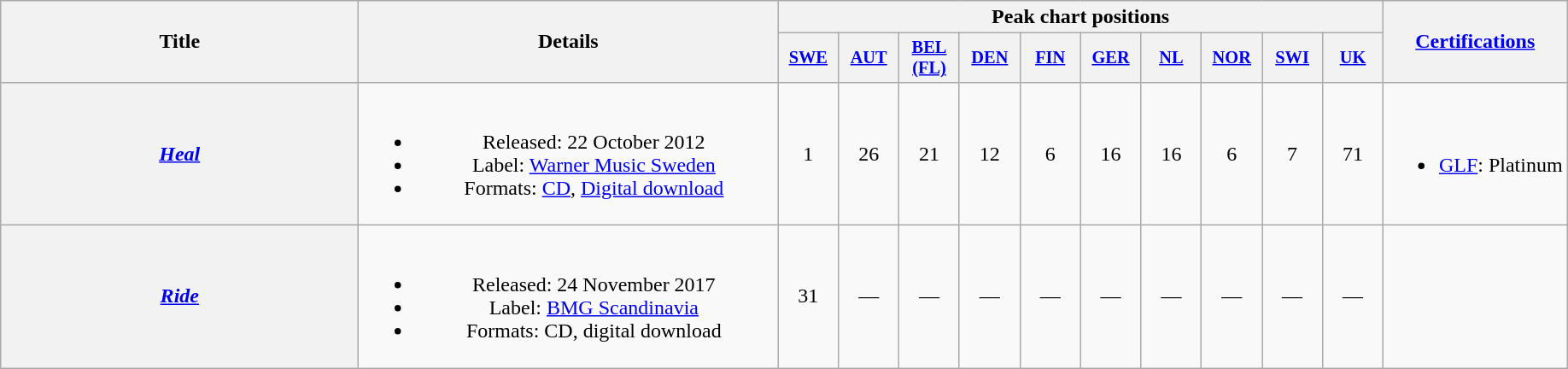<table class="wikitable plainrowheaders" style="text-align:center;">
<tr>
<th scope="col" rowspan="2" style="width:17em;">Title</th>
<th scope="col" rowspan="2" style="width:20em;">Details</th>
<th scope="col" colspan="10">Peak chart positions</th>
<th scope="col" rowspan="2"><a href='#'>Certifications</a></th>
</tr>
<tr>
<th scope="col" style="width:3em; font-size:85%;"><a href='#'>SWE</a><br></th>
<th scope="col" style="width:3em; font-size:85%;"><a href='#'>AUT</a><br></th>
<th scope="col" style="width:3em; font-size:85%;"><a href='#'>BEL <br>(FL)</a><br></th>
<th scope="col" style="width:3em; font-size:85%;"><a href='#'>DEN</a><br></th>
<th scope="col" style="width:3em; font-size:85%;"><a href='#'>FIN</a><br></th>
<th scope="col" style="width:3em; font-size:85%;"><a href='#'>GER</a><br></th>
<th scope="col" style="width:3em; font-size:85%;"><a href='#'>NL</a><br></th>
<th scope="col" style="width:3em; font-size:85%;"><a href='#'>NOR</a><br></th>
<th scope="col" style="width:3em; font-size:85%;"><a href='#'>SWI</a><br></th>
<th scope="col" style="width:3em; font-size:85%;"><a href='#'>UK</a><br></th>
</tr>
<tr>
<th scope="row"><em><a href='#'>Heal</a></em></th>
<td><br><ul><li>Released: 22 October 2012</li><li>Label: <a href='#'>Warner Music Sweden</a></li><li>Formats: <a href='#'>CD</a>, <a href='#'>Digital download</a></li></ul></td>
<td>1</td>
<td>26</td>
<td>21</td>
<td>12</td>
<td>6</td>
<td>16</td>
<td>16</td>
<td>6</td>
<td>7</td>
<td>71</td>
<td><br><ul><li><a href='#'>GLF</a>: Platinum</li></ul></td>
</tr>
<tr>
<th scope="row"><em><a href='#'>Ride</a></em></th>
<td><br><ul><li>Released: 24 November 2017</li><li>Label: <a href='#'>BMG Scandinavia</a></li><li>Formats: CD, digital download</li></ul></td>
<td>31</td>
<td>—</td>
<td>—</td>
<td>—</td>
<td>—</td>
<td>—</td>
<td>—</td>
<td>—</td>
<td>—</td>
<td>—</td>
<td></td>
</tr>
</table>
